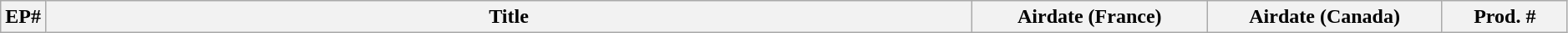<table class="wikitable plainrowheaders" width="99%">
<tr>
<th width="2%">EP#</th>
<th>Title</th>
<th width="15%">Airdate (France)</th>
<th width="15%">Airdate (Canada)</th>
<th width="8%">Prod. #<br>











</th>
</tr>
</table>
